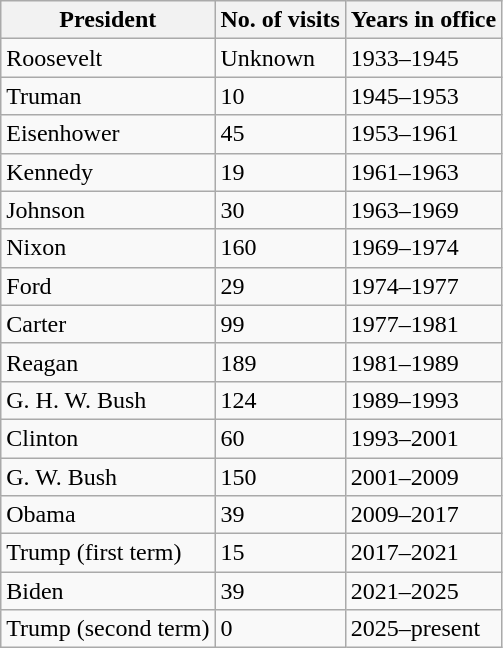<table class="wikitable sortable" style="text-align:left;">
<tr>
<th>President</th>
<th>No. of visits</th>
<th>Years in office</th>
</tr>
<tr>
<td>Roosevelt</td>
<td>Unknown</td>
<td>1933–1945</td>
</tr>
<tr>
<td>Truman</td>
<td>10</td>
<td>1945–1953</td>
</tr>
<tr>
<td>Eisenhower</td>
<td>45</td>
<td>1953–1961</td>
</tr>
<tr>
<td>Kennedy</td>
<td>19</td>
<td>1961–1963</td>
</tr>
<tr>
<td>Johnson</td>
<td>30</td>
<td>1963–1969</td>
</tr>
<tr>
<td>Nixon</td>
<td>160</td>
<td>1969–1974</td>
</tr>
<tr>
<td>Ford</td>
<td>29</td>
<td>1974–1977</td>
</tr>
<tr>
<td>Carter</td>
<td>99</td>
<td>1977–1981</td>
</tr>
<tr>
<td>Reagan</td>
<td>189</td>
<td>1981–1989</td>
</tr>
<tr>
<td>G. H. W. Bush</td>
<td>124</td>
<td>1989–1993</td>
</tr>
<tr>
<td>Clinton</td>
<td>60</td>
<td>1993–2001</td>
</tr>
<tr>
<td>G. W. Bush</td>
<td>150</td>
<td>2001–2009</td>
</tr>
<tr>
<td>Obama</td>
<td>39</td>
<td>2009–2017</td>
</tr>
<tr>
<td>Trump (first term)</td>
<td>15</td>
<td>2017–2021</td>
</tr>
<tr>
<td>Biden</td>
<td>39</td>
<td>2021–2025</td>
</tr>
<tr>
<td>Trump (second term)</td>
<td>0</td>
<td>2025–present</td>
</tr>
</table>
